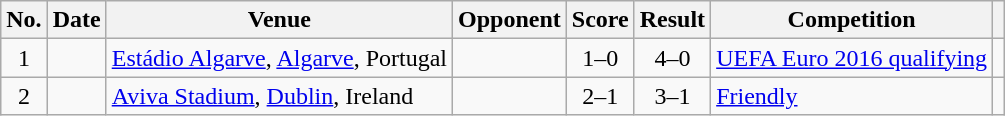<table class="wikitable sortable">
<tr>
<th scope="col">No.</th>
<th scope="col">Date</th>
<th scope="col">Venue</th>
<th scope="col">Opponent</th>
<th scope="col">Score</th>
<th scope="col">Result</th>
<th scope="col">Competition</th>
<th scope="col" class="unsortable"></th>
</tr>
<tr>
<td style="text-align:center">1</td>
<td></td>
<td><a href='#'>Estádio Algarve</a>, <a href='#'>Algarve</a>, Portugal</td>
<td></td>
<td style="text-align:center">1–0</td>
<td style="text-align:center">4–0</td>
<td><a href='#'>UEFA Euro 2016 qualifying</a></td>
<td></td>
</tr>
<tr>
<td style="text-align:center">2</td>
<td></td>
<td><a href='#'>Aviva Stadium</a>, <a href='#'>Dublin</a>, Ireland</td>
<td></td>
<td style="text-align:center">2–1</td>
<td style="text-align:center">3–1</td>
<td><a href='#'>Friendly</a></td>
<td></td>
</tr>
</table>
